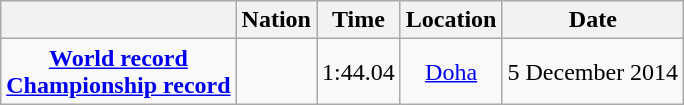<table class=wikitable style=text-align:center>
<tr>
<th></th>
<th>Nation</th>
<th>Time</th>
<th>Location</th>
<th>Date</th>
</tr>
<tr>
<td><strong><a href='#'>World record</a><br><a href='#'>Championship record</a></strong></td>
<td align=left></td>
<td align=left>1:44.04</td>
<td><a href='#'>Doha</a></td>
<td>5 December 2014</td>
</tr>
</table>
